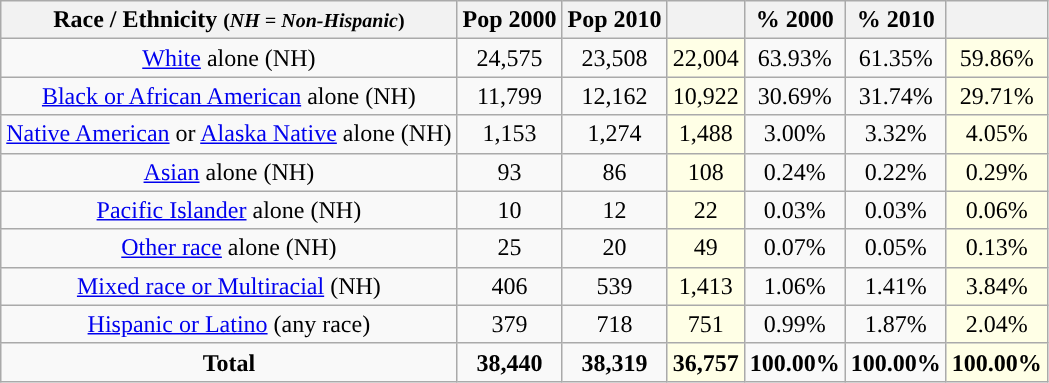<table class="wikitable" style="text-align:center;">
<tr>
<th>Race / Ethnicity <small>(<em>NH = Non-Hispanic</em>)</small></th>
<th>Pop 2000</th>
<th>Pop 2010</th>
<th></th>
<th>% 2000</th>
<th>% 2010</th>
<th></th>
</tr>
<tr>
<td><a href='#'>White</a> alone (NH)</td>
<td>24,575</td>
<td>23,508</td>
<td style='background: #ffffe6;'>22,004</td>
<td>63.93%</td>
<td>61.35%</td>
<td style='background: #ffffe6;'>59.86%</td>
</tr>
<tr>
<td><a href='#'>Black or African American</a> alone (NH)</td>
<td>11,799</td>
<td>12,162</td>
<td style='background: #ffffe6;'>10,922</td>
<td>30.69%</td>
<td>31.74%</td>
<td style='background: #ffffe6;'>29.71%</td>
</tr>
<tr>
<td><a href='#'>Native American</a> or <a href='#'>Alaska Native</a> alone (NH)</td>
<td>1,153</td>
<td>1,274</td>
<td style='background: #ffffe6;'>1,488</td>
<td>3.00%</td>
<td>3.32%</td>
<td style='background: #ffffe6;'>4.05%</td>
</tr>
<tr>
<td><a href='#'>Asian</a> alone (NH)</td>
<td>93</td>
<td>86</td>
<td style='background: #ffffe6;'>108</td>
<td>0.24%</td>
<td>0.22%</td>
<td style='background: #ffffe6;'>0.29%</td>
</tr>
<tr>
<td><a href='#'>Pacific Islander</a> alone (NH)</td>
<td>10</td>
<td>12</td>
<td style='background: #ffffe6;'>22</td>
<td>0.03%</td>
<td>0.03%</td>
<td style='background: #ffffe6;'>0.06%</td>
</tr>
<tr>
<td><a href='#'>Other race</a> alone (NH)</td>
<td>25</td>
<td>20</td>
<td style='background: #ffffe6;'>49</td>
<td>0.07%</td>
<td>0.05%</td>
<td style='background: #ffffe6;'>0.13%</td>
</tr>
<tr>
<td><a href='#'>Mixed race or Multiracial</a> (NH)</td>
<td>406</td>
<td>539</td>
<td style='background: #ffffe6;'>1,413</td>
<td>1.06%</td>
<td>1.41%</td>
<td style='background: #ffffe6;'>3.84%</td>
</tr>
<tr>
<td><a href='#'>Hispanic or Latino</a> (any race)</td>
<td>379</td>
<td>718</td>
<td style='background: #ffffe6;'>751</td>
<td>0.99%</td>
<td>1.87%</td>
<td style='background: #ffffe6;'>2.04%</td>
</tr>
<tr>
<td><strong>Total</strong></td>
<td><strong>38,440</strong></td>
<td><strong>38,319</strong></td>
<td style='background: #ffffe6;'><strong>36,757</strong></td>
<td><strong>100.00%</strong></td>
<td><strong>100.00%</strong></td>
<td style='background: #ffffe6;'><strong>100.00%</strong></td>
</tr>
</table>
